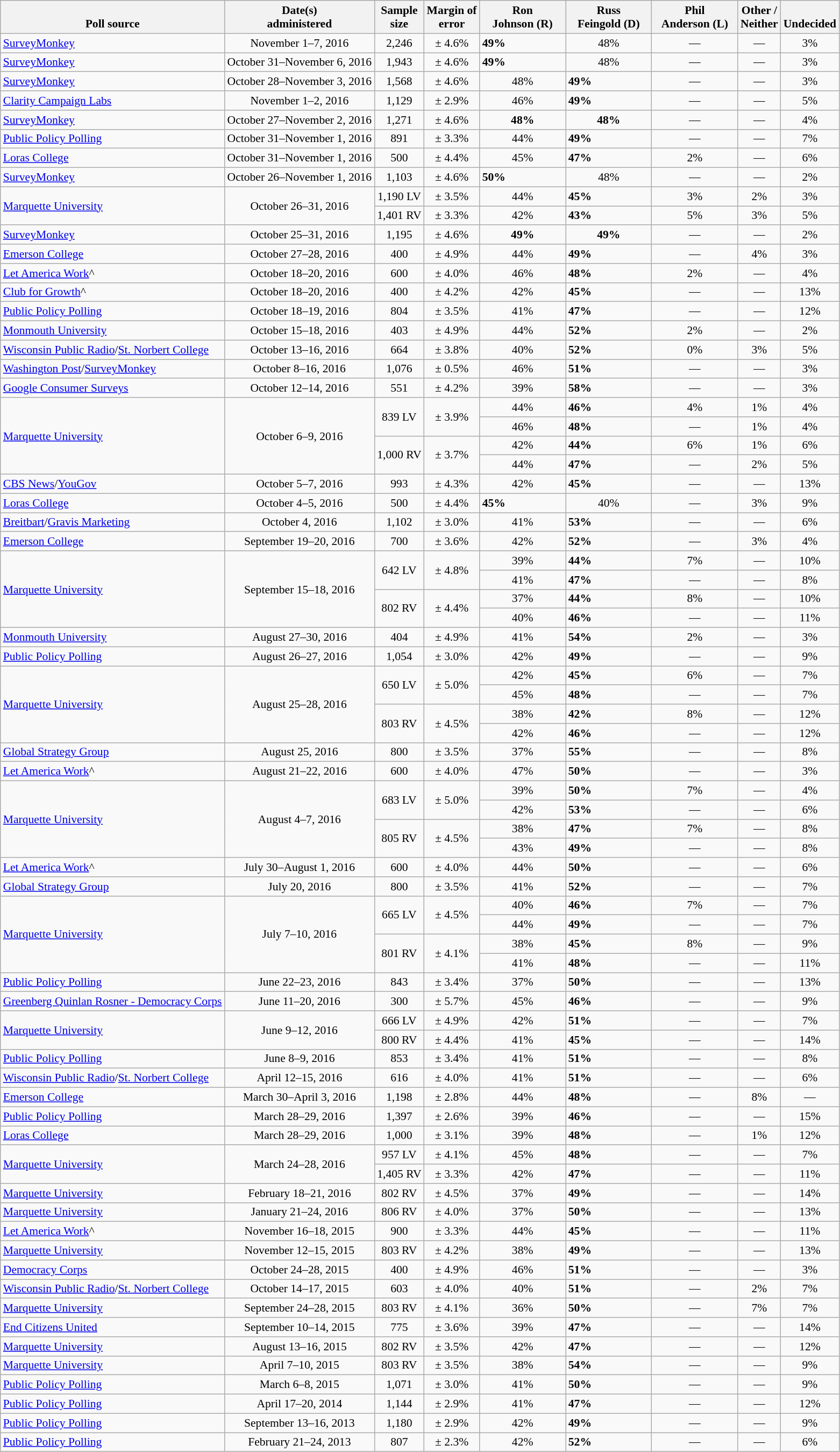<table class="wikitable" style="font-size:90%;">
<tr valign= bottom>
<th>Poll source</th>
<th>Date(s)<br>administered</th>
<th>Sample<br>size</th>
<th>Margin of<br>error</th>
<th style="width:100px;">Ron<br>Johnson (R)</th>
<th style="width:100px;">Russ<br>Feingold (D)</th>
<th style="width:100px;">Phil<br>Anderson (L)</th>
<th>Other /<br>Neither</th>
<th>Undecided</th>
</tr>
<tr>
<td><a href='#'>SurveyMonkey</a></td>
<td align=center>November 1–7, 2016</td>
<td align=center>2,246</td>
<td align=center>± 4.6%</td>
<td><strong>49%</strong></td>
<td align=center>48%</td>
<td align=center>—</td>
<td align=center>—</td>
<td align=center>3%</td>
</tr>
<tr>
<td><a href='#'>SurveyMonkey</a></td>
<td align=center>October 31–November 6, 2016</td>
<td align=center>1,943</td>
<td align=center>± 4.6%</td>
<td><strong>49%</strong></td>
<td align=center>48%</td>
<td align=center>—</td>
<td align=center>—</td>
<td align=center>3%</td>
</tr>
<tr>
<td><a href='#'>SurveyMonkey</a></td>
<td align=center>October 28–November 3, 2016</td>
<td align=center>1,568</td>
<td align=center>± 4.6%</td>
<td align=center>48%</td>
<td><strong>49%</strong></td>
<td align=center>—</td>
<td align=center>—</td>
<td align=center>3%</td>
</tr>
<tr>
<td><a href='#'>Clarity Campaign Labs</a></td>
<td align=center>November 1–2, 2016</td>
<td align=center>1,129</td>
<td align=center>± 2.9%</td>
<td align=center>46%</td>
<td><strong>49%</strong></td>
<td align=center>—</td>
<td align=center>—</td>
<td align=center>5%</td>
</tr>
<tr>
<td><a href='#'>SurveyMonkey</a></td>
<td align=center>October 27–November 2, 2016</td>
<td align=center>1,271</td>
<td align=center>± 4.6%</td>
<td align=center><strong>48%</strong></td>
<td align=center><strong>48%</strong></td>
<td align=center>—</td>
<td align=center>—</td>
<td align=center>4%</td>
</tr>
<tr>
<td><a href='#'>Public Policy Polling</a></td>
<td align=center>October 31–November 1, 2016</td>
<td align=center>891</td>
<td align=center>± 3.3%</td>
<td align=center>44%</td>
<td><strong>49%</strong></td>
<td align=center>—</td>
<td align=center>—</td>
<td align=center>7%</td>
</tr>
<tr>
<td><a href='#'>Loras College</a></td>
<td align=center>October 31–November 1, 2016</td>
<td align=center>500</td>
<td align=center>± 4.4%</td>
<td align=center>45%</td>
<td><strong>47%</strong></td>
<td align=center>2%</td>
<td align=center>—</td>
<td align=center>6%</td>
</tr>
<tr>
<td><a href='#'>SurveyMonkey</a></td>
<td align=center>October 26–November 1, 2016</td>
<td align=center>1,103</td>
<td align=center>± 4.6%</td>
<td><strong>50%</strong></td>
<td align=center>48%</td>
<td align=center>—</td>
<td align=center>—</td>
<td align=center>2%</td>
</tr>
<tr>
<td rowspan=2><a href='#'>Marquette University</a></td>
<td align=center rowspan=2>October 26–31, 2016</td>
<td align=center>1,190 LV</td>
<td align=center>± 3.5%</td>
<td align=center>44%</td>
<td><strong>45%</strong></td>
<td align=center>3%</td>
<td align=center>2%</td>
<td align=center>3%</td>
</tr>
<tr>
<td align=center>1,401 RV</td>
<td align=center>± 3.3%</td>
<td align=center>42%</td>
<td><strong>43%</strong></td>
<td align=center>5%</td>
<td align=center>3%</td>
<td align=center>5%</td>
</tr>
<tr>
<td><a href='#'>SurveyMonkey</a></td>
<td align=center>October 25–31, 2016</td>
<td align=center>1,195</td>
<td align=center>± 4.6%</td>
<td align=center><strong>49%</strong></td>
<td align=center><strong>49%</strong></td>
<td align=center>—</td>
<td align=center>—</td>
<td align=center>2%</td>
</tr>
<tr>
<td><a href='#'>Emerson College</a></td>
<td align=center>October 27–28, 2016</td>
<td align=center>400</td>
<td align=center>± 4.9%</td>
<td align=center>44%</td>
<td><strong>49%</strong></td>
<td align=center>—</td>
<td align=center>4%</td>
<td align=center>3%</td>
</tr>
<tr>
<td><a href='#'>Let America Work</a>^</td>
<td align=center>October 18–20, 2016</td>
<td align=center>600</td>
<td align=center>± 4.0%</td>
<td align=center>46%</td>
<td><strong>48%</strong></td>
<td align=center>2%</td>
<td align=center>—</td>
<td align=center>4%</td>
</tr>
<tr>
<td><a href='#'>Club for Growth</a>^</td>
<td align=center>October 18–20, 2016</td>
<td align=center>400</td>
<td align=center>± 4.2%</td>
<td align=center>42%</td>
<td><strong>45%</strong></td>
<td align=center>—</td>
<td align=center>—</td>
<td align=center>13%</td>
</tr>
<tr>
<td><a href='#'>Public Policy Polling</a></td>
<td align=center>October 18–19, 2016</td>
<td align=center>804</td>
<td align=center>± 3.5%</td>
<td align=center>41%</td>
<td><strong>47%</strong></td>
<td align=center>—</td>
<td align=center>—</td>
<td align=center>12%</td>
</tr>
<tr>
<td><a href='#'>Monmouth University</a></td>
<td align=center>October 15–18, 2016</td>
<td align=center>403</td>
<td align=center>± 4.9%</td>
<td align=center>44%</td>
<td><strong>52%</strong></td>
<td align=center>2%</td>
<td align=center>—</td>
<td align=center>2%</td>
</tr>
<tr>
<td><a href='#'>Wisconsin Public Radio</a>/<a href='#'>St. Norbert College</a></td>
<td align=center>October 13–16, 2016</td>
<td align=center>664</td>
<td align=center>± 3.8%</td>
<td align=center>40%</td>
<td><strong>52%</strong></td>
<td align=center>0%</td>
<td align=center>3%</td>
<td align=center>5%</td>
</tr>
<tr>
<td><a href='#'>Washington Post</a>/<a href='#'>SurveyMonkey</a></td>
<td align=center>October 8–16, 2016</td>
<td align=center>1,076</td>
<td align=center>± 0.5%</td>
<td align=center>46%</td>
<td><strong>51%</strong></td>
<td align=center>—</td>
<td align=center>—</td>
<td align=center>3%</td>
</tr>
<tr>
<td><a href='#'>Google Consumer Surveys</a></td>
<td align=center>October 12–14, 2016</td>
<td align=center>551</td>
<td align=center>± 4.2%</td>
<td align=center>39%</td>
<td><strong>58%</strong></td>
<td align=center>—</td>
<td align=center>—</td>
<td align=center>3%</td>
</tr>
<tr>
<td rowspan=4><a href='#'>Marquette University</a></td>
<td rowspan=4 align=center>October 6–9, 2016</td>
<td rowspan=2 align=center>839 LV</td>
<td rowspan=2 align=center>± 3.9%</td>
<td align=center>44%</td>
<td><strong>46%</strong></td>
<td align=center>4%</td>
<td align=center>1%</td>
<td align=center>4%</td>
</tr>
<tr>
<td align=center>46%</td>
<td><strong>48%</strong></td>
<td align=center>—</td>
<td align=center>1%</td>
<td align=center>4%</td>
</tr>
<tr>
<td rowspan=2 align=center>1,000 RV</td>
<td rowspan=2 align=center>± 3.7%</td>
<td align=center>42%</td>
<td><strong>44%</strong></td>
<td align=center>6%</td>
<td align=center>1%</td>
<td align=center>6%</td>
</tr>
<tr>
<td align=center>44%</td>
<td><strong>47%</strong></td>
<td align=center>—</td>
<td align=center>2%</td>
<td align=center>5%</td>
</tr>
<tr>
<td><a href='#'>CBS News</a>/<a href='#'>YouGov</a></td>
<td align=center>October 5–7, 2016</td>
<td align=center>993</td>
<td align=center>± 4.3%</td>
<td align=center>42%</td>
<td><strong>45%</strong></td>
<td align=center>—</td>
<td align=center>—</td>
<td align=center>13%</td>
</tr>
<tr>
<td><a href='#'>Loras College</a></td>
<td align=center>October 4–5, 2016</td>
<td align=center>500</td>
<td align=center>± 4.4%</td>
<td><strong>45%</strong></td>
<td align=center>40%</td>
<td align=center>—</td>
<td align=center>3%</td>
<td align=center>9%</td>
</tr>
<tr>
<td><a href='#'>Breitbart</a>/<a href='#'>Gravis Marketing</a></td>
<td align=center>October 4, 2016</td>
<td align=center>1,102</td>
<td align=center>± 3.0%</td>
<td align=center>41%</td>
<td><strong>53%</strong></td>
<td align=center>—</td>
<td align=center>—</td>
<td align=center>6%</td>
</tr>
<tr>
<td><a href='#'>Emerson College</a></td>
<td align=center>September 19–20, 2016</td>
<td align=center>700</td>
<td align=center>± 3.6%</td>
<td align=center>42%</td>
<td><strong>52%</strong></td>
<td align=center>—</td>
<td align=center>3%</td>
<td align=center>4%</td>
</tr>
<tr>
<td rowspan=4><a href='#'>Marquette University</a></td>
<td rowspan=4 align=center>September 15–18, 2016</td>
<td rowspan=2 align=center>642 LV</td>
<td rowspan=2 align=center>± 4.8%</td>
<td align=center>39%</td>
<td><strong>44%</strong></td>
<td align=center>7%</td>
<td align=center>—</td>
<td align=center>10%</td>
</tr>
<tr>
<td align=center>41%</td>
<td><strong>47%</strong></td>
<td align=center>—</td>
<td align=center>—</td>
<td align=center>8%</td>
</tr>
<tr>
<td rowspan=2 align=center>802 RV</td>
<td rowspan=2 align=center>± 4.4%</td>
<td align=center>37%</td>
<td><strong>44%</strong></td>
<td align=center>8%</td>
<td align=center>—</td>
<td align=center>10%</td>
</tr>
<tr>
<td align=center>40%</td>
<td><strong>46%</strong></td>
<td align=center>—</td>
<td align=center>—</td>
<td align=center>11%</td>
</tr>
<tr>
<td><a href='#'>Monmouth University</a></td>
<td align=center>August 27–30, 2016</td>
<td align=center>404</td>
<td align=center>± 4.9%</td>
<td align=center>41%</td>
<td><strong>54%</strong></td>
<td align=center>2%</td>
<td align=center>—</td>
<td align=center>3%</td>
</tr>
<tr>
<td><a href='#'>Public Policy Polling</a></td>
<td align=center>August 26–27, 2016</td>
<td align=center>1,054</td>
<td align=center>± 3.0%</td>
<td align=center>42%</td>
<td><strong>49%</strong></td>
<td align=center>—</td>
<td align=center>—</td>
<td align=center>9%</td>
</tr>
<tr>
<td rowspan=4><a href='#'>Marquette University</a></td>
<td rowspan=4 align=center>August 25–28, 2016</td>
<td rowspan=2 align=center>650 LV</td>
<td rowspan=2 align=center>± 5.0%</td>
<td align=center>42%</td>
<td><strong>45%</strong></td>
<td align=center>6%</td>
<td align=center>—</td>
<td align=center>7%</td>
</tr>
<tr>
<td align=center>45%</td>
<td><strong>48%</strong></td>
<td align=center>—</td>
<td align=center>—</td>
<td align=center>7%</td>
</tr>
<tr>
<td rowspan=2 align=center>803 RV</td>
<td rowspan=2 align=center>± 4.5%</td>
<td align=center>38%</td>
<td><strong>42%</strong></td>
<td align=center>8%</td>
<td align=center>—</td>
<td align=center>12%</td>
</tr>
<tr>
<td align=center>42%</td>
<td><strong>46%</strong></td>
<td align=center>—</td>
<td align=center>—</td>
<td align=center>12%</td>
</tr>
<tr>
<td><a href='#'>Global Strategy Group</a></td>
<td align=center>August 25, 2016</td>
<td align=center>800</td>
<td align=center>± 3.5%</td>
<td align=center>37%</td>
<td><strong>55%</strong></td>
<td align=center>—</td>
<td align=center>—</td>
<td align=center>8%</td>
</tr>
<tr>
<td><a href='#'>Let America Work</a>^</td>
<td align=center>August 21–22, 2016</td>
<td align=center>600</td>
<td align=center>± 4.0%</td>
<td align=center>47%</td>
<td><strong>50%</strong></td>
<td align=center>—</td>
<td align=center>—</td>
<td align=center>3%</td>
</tr>
<tr>
<td rowspan=4><a href='#'>Marquette University</a></td>
<td rowspan=4 align=center>August 4–7, 2016</td>
<td rowspan=2 align=center>683 LV</td>
<td rowspan=2 align=center>± 5.0%</td>
<td align=center>39%</td>
<td><strong>50%</strong></td>
<td align=center>7%</td>
<td align=center>—</td>
<td align=center>4%</td>
</tr>
<tr>
<td align=center>42%</td>
<td><strong>53%</strong></td>
<td align=center>—</td>
<td align=center>—</td>
<td align=center>6%</td>
</tr>
<tr>
<td rowspan=2 align=center>805 RV</td>
<td rowspan=2 align=center>± 4.5%</td>
<td align=center>38%</td>
<td><strong>47%</strong></td>
<td align=center>7%</td>
<td align=center>—</td>
<td align=center>8%</td>
</tr>
<tr>
<td align=center>43%</td>
<td><strong>49%</strong></td>
<td align=center>—</td>
<td align=center>—</td>
<td align=center>8%</td>
</tr>
<tr>
<td><a href='#'>Let America Work</a>^</td>
<td align=center>July 30–August 1, 2016</td>
<td align=center>600</td>
<td align=center>± 4.0%</td>
<td align=center>44%</td>
<td><strong>50%</strong></td>
<td align=center>—</td>
<td align=center>—</td>
<td align=center>6%</td>
</tr>
<tr>
<td><a href='#'>Global Strategy Group</a></td>
<td align=center>July 20, 2016</td>
<td align=center>800</td>
<td align=center>± 3.5%</td>
<td align=center>41%</td>
<td><strong>52%</strong></td>
<td align=center>—</td>
<td align=center>—</td>
<td align=center>7%</td>
</tr>
<tr>
<td rowspan=4><a href='#'>Marquette University</a></td>
<td rowspan=4 align=center>July 7–10, 2016</td>
<td rowspan=2 align=center>665 LV</td>
<td rowspan=2 align=center>± 4.5%</td>
<td align=center>40%</td>
<td><strong>46%</strong></td>
<td align=center>7%</td>
<td align=center>—</td>
<td align=center>7%</td>
</tr>
<tr>
<td align=center>44%</td>
<td><strong>49%</strong></td>
<td align=center>—</td>
<td align=center>—</td>
<td align=center>7%</td>
</tr>
<tr>
<td rowspan=2 align=center>801 RV</td>
<td rowspan=2 align=center>± 4.1%</td>
<td align=center>38%</td>
<td><strong>45%</strong></td>
<td align=center>8%</td>
<td align=center>—</td>
<td align=center>9%</td>
</tr>
<tr>
<td align=center>41%</td>
<td><strong>48%</strong></td>
<td align=center>—</td>
<td align=center>—</td>
<td align=center>11%</td>
</tr>
<tr>
<td><a href='#'>Public Policy Polling</a></td>
<td align=center>June 22–23, 2016</td>
<td align=center>843</td>
<td align=center>± 3.4%</td>
<td align=center>37%</td>
<td><strong>50%</strong></td>
<td align=center>—</td>
<td align=center>—</td>
<td align=center>13%</td>
</tr>
<tr>
<td><a href='#'>Greenberg Quinlan Rosner - Democracy Corps</a></td>
<td align=center>June 11–20, 2016</td>
<td align=center>300</td>
<td align=center>± 5.7%</td>
<td align=center>45%</td>
<td><strong>46%</strong></td>
<td align=center>—</td>
<td align=center>—</td>
<td align=center>9%</td>
</tr>
<tr>
<td rowspan=2><a href='#'>Marquette University</a></td>
<td align=center rowspan=2>June 9–12, 2016</td>
<td align=center>666 LV</td>
<td align=center>± 4.9%</td>
<td align=center>42%</td>
<td><strong>51%</strong></td>
<td align=center>—</td>
<td align=center>—</td>
<td align=center>7%</td>
</tr>
<tr>
<td align=center>800 RV</td>
<td align=center>± 4.4%</td>
<td align=center>41%</td>
<td><strong>45%</strong></td>
<td align=center>—</td>
<td align=center>—</td>
<td align=center>14%</td>
</tr>
<tr>
<td><a href='#'>Public Policy Polling</a></td>
<td align=center>June 8–9, 2016</td>
<td align=center>853</td>
<td align=center>± 3.4%</td>
<td align=center>41%</td>
<td><strong>51%</strong></td>
<td align=center>—</td>
<td align=center>—</td>
<td align=center>8%</td>
</tr>
<tr>
<td><a href='#'>Wisconsin Public Radio</a>/<a href='#'>St. Norbert College</a></td>
<td align=center>April 12–15, 2016</td>
<td align=center>616</td>
<td align=center>± 4.0%</td>
<td align=center>41%</td>
<td><strong>51%</strong></td>
<td align=center>—</td>
<td align=center>—</td>
<td align=center>6%</td>
</tr>
<tr>
<td><a href='#'>Emerson College</a></td>
<td align=center>March 30–April 3, 2016</td>
<td align=center>1,198</td>
<td align=center>± 2.8%</td>
<td align=center>44%</td>
<td><strong>48%</strong></td>
<td align=center>—</td>
<td align=center>8%</td>
<td align=center>—</td>
</tr>
<tr>
<td><a href='#'>Public Policy Polling</a></td>
<td align=center>March 28–29, 2016</td>
<td align=center>1,397</td>
<td align=center>± 2.6%</td>
<td align=center>39%</td>
<td><strong>46%</strong></td>
<td align=center>—</td>
<td align=center>—</td>
<td align=center>15%</td>
</tr>
<tr>
<td><a href='#'>Loras College</a></td>
<td align=center>March 28–29, 2016</td>
<td align=center>1,000</td>
<td align=center>± 3.1%</td>
<td align=center>39%</td>
<td><strong>48%</strong></td>
<td align=center>—</td>
<td align=center>1%</td>
<td align=center>12%</td>
</tr>
<tr>
<td rowspan=2><a href='#'>Marquette University</a></td>
<td align=center rowspan=2>March 24–28, 2016</td>
<td align=center>957 LV</td>
<td align=center>± 4.1%</td>
<td align=center>45%</td>
<td><strong>48%</strong></td>
<td align=center>—</td>
<td align=center>—</td>
<td align=center>7%</td>
</tr>
<tr>
<td align=center>1,405 RV</td>
<td align=center>± 3.3%</td>
<td align=center>42%</td>
<td><strong>47%</strong></td>
<td align=center>—</td>
<td align=center>—</td>
<td align=center>11%</td>
</tr>
<tr>
<td><a href='#'>Marquette University</a></td>
<td align=center>February 18–21, 2016</td>
<td align=center>802 RV</td>
<td align=center>± 4.5%</td>
<td align=center>37%</td>
<td><strong>49%</strong></td>
<td align=center>—</td>
<td align=center>—</td>
<td align=center>14%</td>
</tr>
<tr>
<td><a href='#'>Marquette University</a></td>
<td align=center>January 21–24, 2016</td>
<td align=center>806 RV</td>
<td align=center>± 4.0%</td>
<td align=center>37%</td>
<td><strong>50%</strong></td>
<td align=center>—</td>
<td align=center>—</td>
<td align=center>13%</td>
</tr>
<tr>
<td><a href='#'>Let America Work</a>^</td>
<td align=center>November 16–18, 2015</td>
<td align=center>900</td>
<td align=center>± 3.3%</td>
<td align=center>44%</td>
<td><strong>45%</strong></td>
<td align=center>—</td>
<td align=center>—</td>
<td align=center>11%</td>
</tr>
<tr>
<td><a href='#'>Marquette University</a></td>
<td align=center>November 12–15, 2015</td>
<td align=center>803 RV</td>
<td align=center>± 4.2%</td>
<td align=center>38%</td>
<td><strong>49%</strong></td>
<td align=center>—</td>
<td align=center>—</td>
<td align=center>13%</td>
</tr>
<tr>
<td><a href='#'>Democracy Corps</a></td>
<td align=center>October 24–28, 2015</td>
<td align=center>400</td>
<td align=center>± 4.9%</td>
<td align=center>46%</td>
<td><strong>51%</strong></td>
<td align=center>—</td>
<td align=center>—</td>
<td align=center>3%</td>
</tr>
<tr>
<td><a href='#'>Wisconsin Public Radio</a>/<a href='#'>St. Norbert College</a></td>
<td align=center>October 14–17, 2015</td>
<td align=center>603</td>
<td align=center>± 4.0%</td>
<td align=center>40%</td>
<td><strong>51%</strong></td>
<td align=center>—</td>
<td align=center>2%</td>
<td align=center>7%</td>
</tr>
<tr>
<td><a href='#'>Marquette University</a></td>
<td align=center>September 24–28, 2015</td>
<td align=center>803 RV</td>
<td align=center>± 4.1%</td>
<td align=center>36%</td>
<td><strong>50%</strong></td>
<td align=center>—</td>
<td align=center>7%</td>
<td align=center>7%</td>
</tr>
<tr>
<td><a href='#'>End Citizens United</a></td>
<td align=center>September 10–14, 2015</td>
<td align=center>775</td>
<td align=center>± 3.6%</td>
<td align=center>39%</td>
<td><strong>47%</strong></td>
<td align=center>—</td>
<td align=center>—</td>
<td align=center>14%</td>
</tr>
<tr>
<td><a href='#'>Marquette University</a></td>
<td align=center>August 13–16, 2015</td>
<td align=center>802 RV</td>
<td align=center>± 3.5%</td>
<td align=center>42%</td>
<td><strong>47%</strong></td>
<td align=center>—</td>
<td align=center>—</td>
<td align=center>12%</td>
</tr>
<tr>
<td><a href='#'>Marquette University</a></td>
<td align=center>April 7–10, 2015</td>
<td align=center>803 RV</td>
<td align=center>± 3.5%</td>
<td align=center>38%</td>
<td><strong>54%</strong></td>
<td align=center>—</td>
<td align=center>—</td>
<td align=center>9%</td>
</tr>
<tr>
<td><a href='#'>Public Policy Polling</a></td>
<td align=center>March 6–8, 2015</td>
<td align=center>1,071</td>
<td align=center>± 3.0%</td>
<td align=center>41%</td>
<td><strong>50%</strong></td>
<td align=center>—</td>
<td align=center>—</td>
<td align=center>9%</td>
</tr>
<tr>
<td><a href='#'>Public Policy Polling</a></td>
<td align=center>April 17–20, 2014</td>
<td align=center>1,144</td>
<td align=center>± 2.9%</td>
<td align=center>41%</td>
<td><strong>47%</strong></td>
<td align=center>—</td>
<td align=center>—</td>
<td align=center>12%</td>
</tr>
<tr>
<td><a href='#'>Public Policy Polling</a></td>
<td align=center>September 13–16, 2013</td>
<td align=center>1,180</td>
<td align=center>± 2.9%</td>
<td align=center>42%</td>
<td><strong>49%</strong></td>
<td align=center>—</td>
<td align=center>—</td>
<td align=center>9%</td>
</tr>
<tr>
<td><a href='#'>Public Policy Polling</a></td>
<td align=center>February 21–24, 2013</td>
<td align=center>807</td>
<td align=center>± 2.3%</td>
<td align=center>42%</td>
<td><strong>52%</strong></td>
<td align=center>—</td>
<td align=center>—</td>
<td align=center>6%</td>
</tr>
</table>
